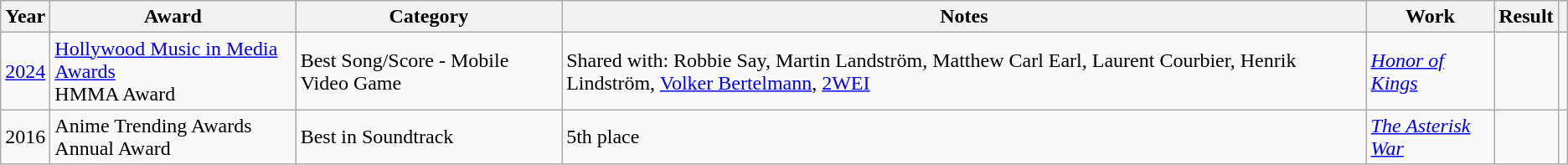<table class="wikitable">
<tr>
<th>Year</th>
<th>Award</th>
<th>Category</th>
<th>Notes</th>
<th>Work</th>
<th>Result</th>
<th></th>
</tr>
<tr>
<td><a href='#'>2024</a></td>
<td><a href='#'>Hollywood Music in Media Awards</a><br>HMMA Award</td>
<td>Best Song/Score - Mobile Video Game</td>
<td>Shared with: Robbie Say, Martin Landström, Matthew Carl Earl, Laurent Courbier, Henrik Lindström, <a href='#'>Volker Bertelmann</a>, <a href='#'>2WEI</a></td>
<td><em><a href='#'>Honor of Kings</a></em></td>
<td></td>
<td></td>
</tr>
<tr>
<td>2016</td>
<td>Anime Trending Awards<br>Annual Award</td>
<td>Best in Soundtrack</td>
<td>5th place</td>
<td><em><a href='#'>The Asterisk War</a></em></td>
<td></td>
<td></td>
</tr>
</table>
